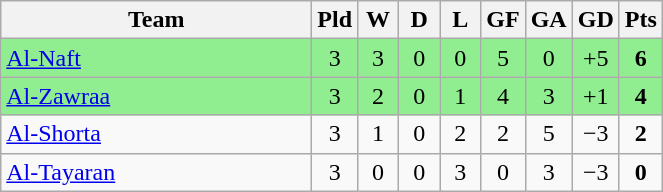<table class="wikitable" style="text-align: center;">
<tr>
<th width="200">Team</th>
<th width="20">Pld</th>
<th width="20">W</th>
<th width="20">D</th>
<th width="20">L</th>
<th width="20">GF</th>
<th width="20">GA</th>
<th width="20">GD</th>
<th width="20">Pts</th>
</tr>
<tr bgcolor=lightgreen>
<td style="text-align:left;"><a href='#'>Al-Naft</a></td>
<td>3</td>
<td>3</td>
<td>0</td>
<td>0</td>
<td>5</td>
<td>0</td>
<td>+5</td>
<td><strong>6</strong></td>
</tr>
<tr bgcolor=lightgreen>
<td style="text-align:left;"><a href='#'>Al-Zawraa</a></td>
<td>3</td>
<td>2</td>
<td>0</td>
<td>1</td>
<td>4</td>
<td>3</td>
<td>+1</td>
<td><strong>4</strong></td>
</tr>
<tr>
<td style="text-align:left;"><a href='#'>Al-Shorta</a></td>
<td>3</td>
<td>1</td>
<td>0</td>
<td>2</td>
<td>2</td>
<td>5</td>
<td>−3</td>
<td><strong>2</strong></td>
</tr>
<tr>
<td style="text-align:left;"><a href='#'>Al-Tayaran</a></td>
<td>3</td>
<td>0</td>
<td>0</td>
<td>3</td>
<td>0</td>
<td>3</td>
<td>−3</td>
<td><strong>0</strong></td>
</tr>
</table>
